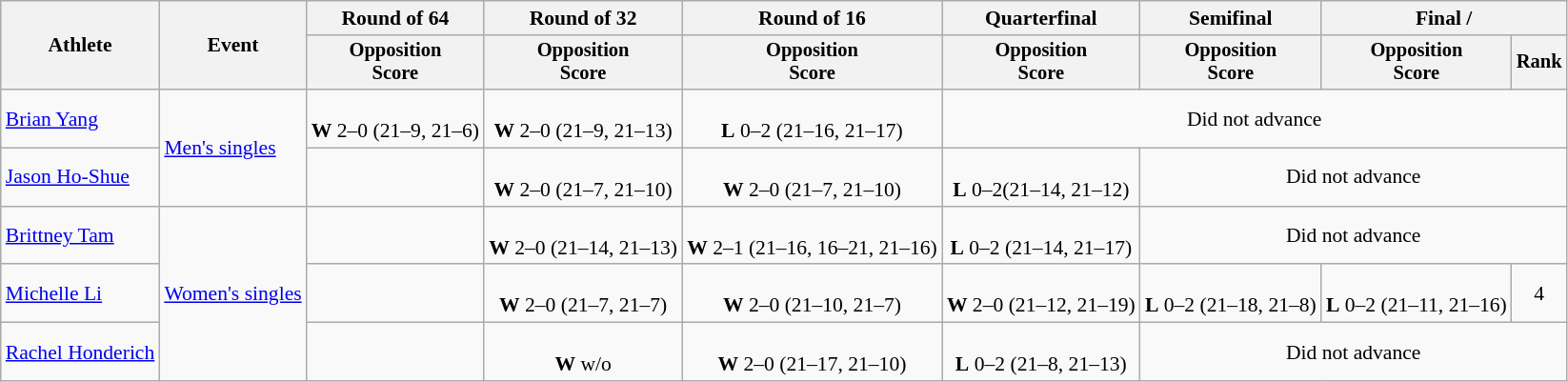<table class=wikitable style="font-size:90%">
<tr>
<th rowspan=2>Athlete</th>
<th rowspan=2>Event</th>
<th>Round of 64</th>
<th>Round of 32</th>
<th>Round of 16</th>
<th>Quarterfinal</th>
<th>Semifinal</th>
<th colspan=2>Final / </th>
</tr>
<tr style="font-size:95%">
<th>Opposition<br>Score</th>
<th>Opposition<br>Score</th>
<th>Opposition<br>Score</th>
<th>Opposition<br>Score</th>
<th>Opposition<br>Score</th>
<th>Opposition<br>Score</th>
<th>Rank</th>
</tr>
<tr align=center>
<td align=left><a href='#'>Brian Yang</a></td>
<td align=left rowspan=2><a href='#'>Men's singles</a></td>
<td><br><strong>W</strong> 2–0 (21–9, 21–6)</td>
<td><br><strong>W</strong> 2–0 (21–9, 21–13)</td>
<td><br><strong>L</strong> 0–2 (21–16, 21–17)</td>
<td colspan=4>Did not advance</td>
</tr>
<tr align=center>
<td align=left><a href='#'>Jason Ho-Shue</a></td>
<td></td>
<td><br><strong>W</strong> 2–0 (21–7, 21–10)</td>
<td><br><strong>W</strong> 2–0 (21–7, 21–10)</td>
<td><br><strong>L</strong> 0–2(21–14, 21–12)</td>
<td Colspan=3>Did not advance</td>
</tr>
<tr align=center>
<td align=left><a href='#'>Brittney Tam</a></td>
<td align=left rowspan=3><a href='#'>Women's singles</a></td>
<td></td>
<td><br><strong>W</strong> 2–0 (21–14, 21–13)</td>
<td><br><strong>W</strong> 2–1 (21–16, 16–21, 21–16)</td>
<td><br><strong>L</strong> 0–2 (21–14, 21–17)</td>
<td Colspan=3>Did not advance</td>
</tr>
<tr align=center>
<td align=left><a href='#'>Michelle Li</a></td>
<td></td>
<td><br><strong>W</strong> 2–0 (21–7, 21–7)</td>
<td><br><strong>W</strong> 2–0 (21–10, 21–7)</td>
<td><br><strong>W</strong> 2–0 (21–12, 21–19)</td>
<td><br><strong>L</strong> 0–2 (21–18, 21–8)</td>
<td><br><strong>L</strong> 0–2 (21–11, 21–16)</td>
<td>4</td>
</tr>
<tr align=center>
<td align=left><a href='#'>Rachel Honderich</a></td>
<td></td>
<td><br><strong>W</strong> w/o</td>
<td><br><strong>W</strong> 2–0 (21–17, 21–10)</td>
<td><br><strong>L</strong> 0–2 (21–8, 21–13)</td>
<td Colspan=3>Did not advance</td>
</tr>
</table>
